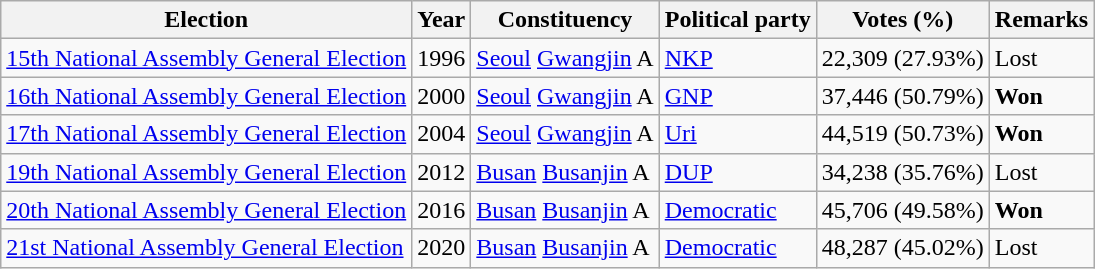<table class="wikitable">
<tr>
<th>Election</th>
<th>Year</th>
<th>Constituency</th>
<th>Political party</th>
<th>Votes (%)</th>
<th>Remarks</th>
</tr>
<tr>
<td><a href='#'>15th National Assembly General Election</a></td>
<td>1996</td>
<td><a href='#'>Seoul</a> <a href='#'>Gwangjin</a> A</td>
<td><a href='#'>NKP</a></td>
<td>22,309 (27.93%)</td>
<td>Lost</td>
</tr>
<tr>
<td><a href='#'>16th National Assembly General Election</a></td>
<td>2000</td>
<td><a href='#'>Seoul</a> <a href='#'>Gwangjin</a> A</td>
<td><a href='#'>GNP</a></td>
<td>37,446 (50.79%)</td>
<td><strong>Won</strong></td>
</tr>
<tr>
<td><a href='#'>17th National Assembly General Election</a></td>
<td>2004</td>
<td><a href='#'>Seoul</a> <a href='#'>Gwangjin</a> A</td>
<td><a href='#'>Uri</a></td>
<td>44,519 (50.73%)</td>
<td><strong>Won</strong></td>
</tr>
<tr>
<td><a href='#'>19th National Assembly General Election</a></td>
<td>2012</td>
<td><a href='#'>Busan</a> <a href='#'>Busanjin</a> A</td>
<td><a href='#'>DUP</a></td>
<td>34,238 (35.76%)</td>
<td>Lost</td>
</tr>
<tr>
<td><a href='#'>20th National Assembly General Election</a></td>
<td>2016</td>
<td><a href='#'>Busan</a> <a href='#'>Busanjin</a> A</td>
<td><a href='#'>Democratic</a></td>
<td>45,706 (49.58%)</td>
<td><strong>Won</strong></td>
</tr>
<tr>
<td><a href='#'>21st National Assembly General Election</a></td>
<td>2020</td>
<td><a href='#'>Busan</a> <a href='#'>Busanjin</a> A</td>
<td><a href='#'>Democratic</a></td>
<td>48,287 (45.02%)</td>
<td>Lost</td>
</tr>
</table>
